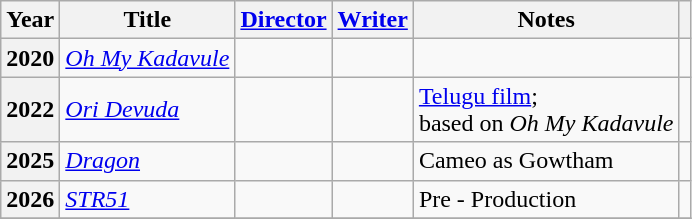<table class="wikitable plainrowheaders">
<tr>
<th scope="col">Year</th>
<th scope="col">Title</th>
<th scope="col"><a href='#'>Director</a></th>
<th scope="col"><a href='#'>Writer</a></th>
<th scope="col">Notes</th>
<th scope="col"></th>
</tr>
<tr>
<th scope=row>2020</th>
<td><em><a href='#'>Oh My Kadavule</a></em></td>
<td></td>
<td></td>
<td></td>
<td></td>
</tr>
<tr>
<th scope=row>2022</th>
<td><em><a href='#'>Ori Devuda</a></em></td>
<td></td>
<td></td>
<td><a href='#'>Telugu film</a>;<br>based on <em>Oh My Kadavule</em></td>
<td></td>
</tr>
<tr>
<th scope=row>2025</th>
<td><em><a href='#'>Dragon</a></em></td>
<td></td>
<td></td>
<td>Cameo as Gowtham</td>
<td></td>
</tr>
<tr>
<th scope=row>2026</th>
<td><em><a href='#'>STR51</a></em></td>
<td></td>
<td></td>
<td>Pre - Production</td>
<td></td>
</tr>
<tr>
</tr>
</table>
